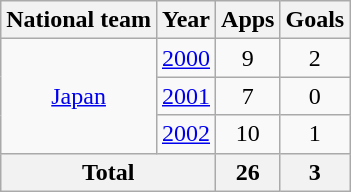<table class="wikitable" style="text-align:center">
<tr>
<th>National team</th>
<th>Year</th>
<th>Apps</th>
<th>Goals</th>
</tr>
<tr>
<td rowspan="3"><a href='#'>Japan</a></td>
<td><a href='#'>2000</a></td>
<td>9</td>
<td>2</td>
</tr>
<tr>
<td><a href='#'>2001</a></td>
<td>7</td>
<td>0</td>
</tr>
<tr>
<td><a href='#'>2002</a></td>
<td>10</td>
<td>1</td>
</tr>
<tr>
<th colspan="2">Total</th>
<th>26</th>
<th>3</th>
</tr>
</table>
